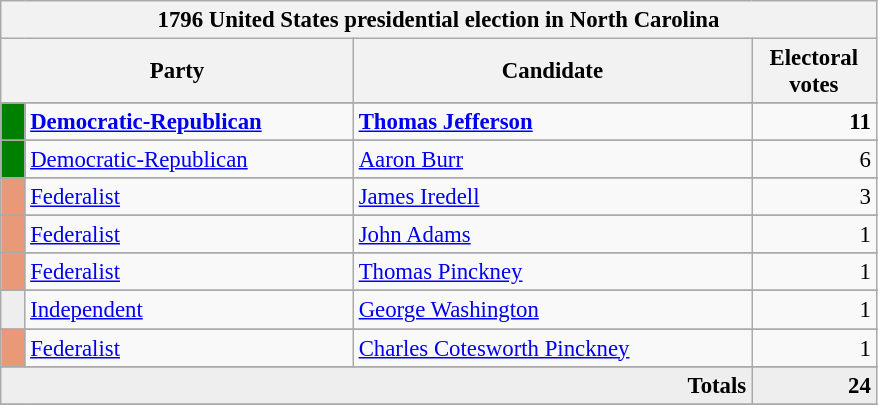<table class="wikitable" style="font-size: 95%;">
<tr>
<th colspan="4">1796 United States presidential election in North Carolina</th>
</tr>
<tr>
<th colspan="2" style="width: 15em">Party</th>
<th style="width: 17em">Candidate</th>
<th style="width: 5em">Electoral votes</th>
</tr>
<tr>
</tr>
<tr>
<th style="background-color:#008000; width: 3px"></th>
<td style="width: 130px"><strong><a href='#'>Democratic-Republican</a></strong></td>
<td><strong><a href='#'>Thomas Jefferson</a></strong></td>
<td align="right"><strong>11</strong></td>
</tr>
<tr>
</tr>
<tr>
<th style="background-color:#008000; width: 3px"></th>
<td style="width: 130px"><a href='#'>Democratic-Republican</a></td>
<td><a href='#'>Aaron Burr</a></td>
<td align="right">6</td>
</tr>
<tr>
</tr>
<tr>
<th style="background-color:#EA9978; width: 3px"></th>
<td style="width: 130px"><a href='#'>Federalist</a></td>
<td><a href='#'>James Iredell</a></td>
<td align="right">3</td>
</tr>
<tr>
</tr>
<tr>
<th style="background-color:#EA9978; width: 3px"></th>
<td style="width: 130px"><a href='#'>Federalist</a></td>
<td><a href='#'>John Adams</a></td>
<td align="right">1</td>
</tr>
<tr>
</tr>
<tr>
<th style="background-color:#EA9978; width: 3px"></th>
<td style="width: 130px"><a href='#'>Federalist</a></td>
<td><a href='#'>Thomas Pinckney</a></td>
<td align="right">1</td>
</tr>
<tr>
</tr>
<tr>
<th style="background-color:#EEEEEE; width: 3px"></th>
<td style="width: 130px"><a href='#'>Independent</a></td>
<td><a href='#'>George Washington</a></td>
<td align="right">1</td>
</tr>
<tr>
</tr>
<tr>
<th style="background-color:#EA9978; width: 3px"></th>
<td style="width: 130px"><a href='#'>Federalist</a></td>
<td><a href='#'>Charles Cotesworth Pinckney</a></td>
<td align="right">1</td>
</tr>
<tr>
</tr>
<tr bgcolor="#EEEEEE">
<td colspan="3" align="right"><strong>Totals</strong></td>
<td align="right"><strong>24</strong></td>
</tr>
<tr>
</tr>
</table>
